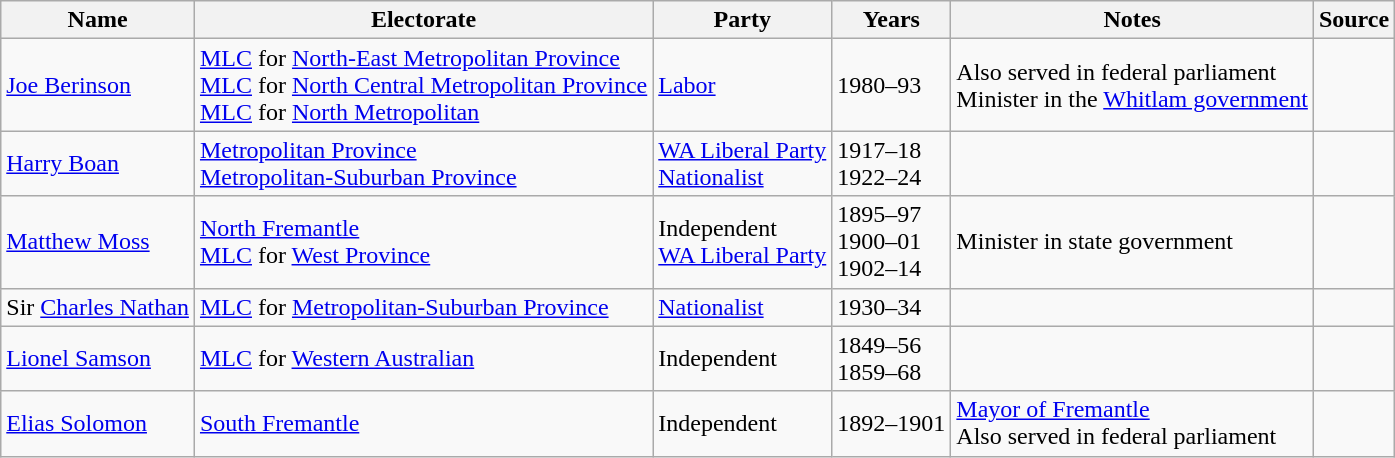<table class="wikitable sortable">
<tr>
<th>Name</th>
<th>Electorate</th>
<th>Party</th>
<th>Years</th>
<th>Notes</th>
<th>Source</th>
</tr>
<tr>
<td><a href='#'>Joe Berinson</a></td>
<td><a href='#'>MLC</a> for <a href='#'>North-East Metropolitan Province</a><br><a href='#'>MLC</a> for <a href='#'>North Central Metropolitan Province</a><br><a href='#'>MLC</a> for <a href='#'>North Metropolitan</a></td>
<td><a href='#'>Labor</a></td>
<td>1980–93</td>
<td>Also served in federal parliament<br>Minister in the <a href='#'>Whitlam government</a></td>
<td></td>
</tr>
<tr>
<td><a href='#'>Harry Boan</a></td>
<td><a href='#'>Metropolitan Province</a><br><a href='#'>Metropolitan-Suburban Province</a></td>
<td><a href='#'>WA Liberal Party</a><br><a href='#'>Nationalist</a></td>
<td>1917–18<br>1922–24</td>
<td></td>
<td></td>
</tr>
<tr>
<td><a href='#'>Matthew Moss</a></td>
<td><a href='#'>North Fremantle</a><br><a href='#'>MLC</a> for <a href='#'>West Province</a></td>
<td>Independent<br><a href='#'>WA Liberal Party</a></td>
<td>1895–97<br>1900–01<br>1902–14</td>
<td>Minister in state government</td>
<td></td>
</tr>
<tr>
<td>Sir <a href='#'>Charles Nathan</a></td>
<td><a href='#'>MLC</a> for <a href='#'>Metropolitan-Suburban Province</a></td>
<td><a href='#'>Nationalist</a></td>
<td>1930–34</td>
<td></td>
<td></td>
</tr>
<tr>
<td><a href='#'>Lionel Samson</a></td>
<td><a href='#'>MLC</a> for <a href='#'>Western Australian</a></td>
<td>Independent</td>
<td>1849–56<br>1859–68</td>
<td></td>
<td></td>
</tr>
<tr>
<td><a href='#'>Elias Solomon</a></td>
<td><a href='#'>South Fremantle</a></td>
<td>Independent</td>
<td>1892–1901</td>
<td><a href='#'>Mayor of Fremantle</a><br>Also served in federal parliament</td>
<td></td>
</tr>
</table>
